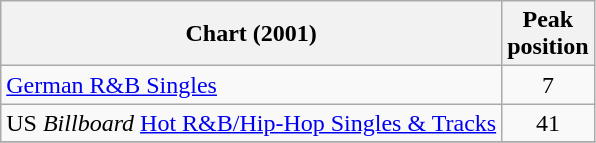<table class="wikitable">
<tr>
<th>Chart (2001)</th>
<th>Peak<br>position</th>
</tr>
<tr>
<td><a href='#'>German R&B Singles</a></td>
<td align="center">7</td>
</tr>
<tr>
<td>US <em>Billboard</em> <a href='#'>Hot R&B/Hip-Hop Singles & Tracks</a></td>
<td align="center">41</td>
</tr>
<tr>
</tr>
</table>
